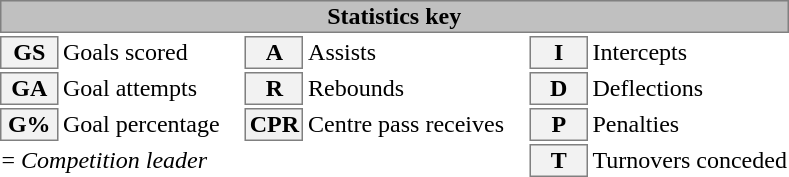<table class=toccolours>
<tr>
<th colspan=6 style="background-color:silver; border:solid 1px gray">Statistics key</th>
</tr>
<tr>
<td width=35px style="background-color:#F2F2F2; border:solid 1px gray; text-align:center"><strong>GS</strong></td>
<td>Goals scored</td>
<td width=35px style="background-color:#F2F2F2; border:solid 1px gray; text-align:center"><strong>A</strong></td>
<td>Assists</td>
<td width=30px style="background-color:#F2F2F2; border:solid 1px gray; text-align:center"><strong>I</strong></td>
<td>Intercepts</td>
</tr>
<tr>
<td width=35px style="background-color:#F2F2F2; border:solid 1px gray; text-align:center"><strong>GA</strong></td>
<td>Goal attempts</td>
<td width=35px style="background-color:#F2F2F2; border:solid 1px gray; text-align:center"><strong>R</strong></td>
<td>Rebounds</td>
<td width=35px style="background-color:#F2F2F2; border:solid 1px gray; text-align:center"><strong>D</strong></td>
<td>Deflections</td>
</tr>
<tr>
<td width=35px style="background-color:#F2F2F2; border:solid 1px gray; text-align:center"><strong>G%</strong></td>
<td style=padding-right:15px>Goal percentage</td>
<td width=35px style="background-color:#F2F2F2; border:solid 1px gray; text-align:center"><strong>CPR</strong></td>
<td style=padding-right:15px>Centre pass receives</td>
<td width=35px style="background-color:#F2F2F2; border:solid 1px gray; text-align:center"><strong>P</strong></td>
<td>Penalties</td>
</tr>
<tr>
<td colspan=4> = <em>Competition leader</em></td>
<td width=30px style="background-color:#F2F2F2; border:solid 1px gray; text-align:center"><strong>T</strong></td>
<td>Turnovers conceded</td>
</tr>
</table>
